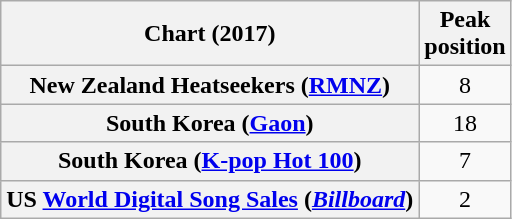<table class="wikitable sortable plainrowheaders" style="text-align:center">
<tr>
<th>Chart (2017)</th>
<th>Peak<br>position</th>
</tr>
<tr>
<th scope="row">New Zealand Heatseekers (<a href='#'>RMNZ</a>)</th>
<td>8</td>
</tr>
<tr>
<th scope="row">South Korea (<a href='#'>Gaon</a>)</th>
<td>18</td>
</tr>
<tr>
<th scope="row">South Korea (<a href='#'>K-pop Hot 100</a>)</th>
<td>7</td>
</tr>
<tr>
<th scope="row">US <a href='#'>World Digital Song Sales</a> (<em><a href='#'>Billboard</a></em>)</th>
<td>2</td>
</tr>
</table>
